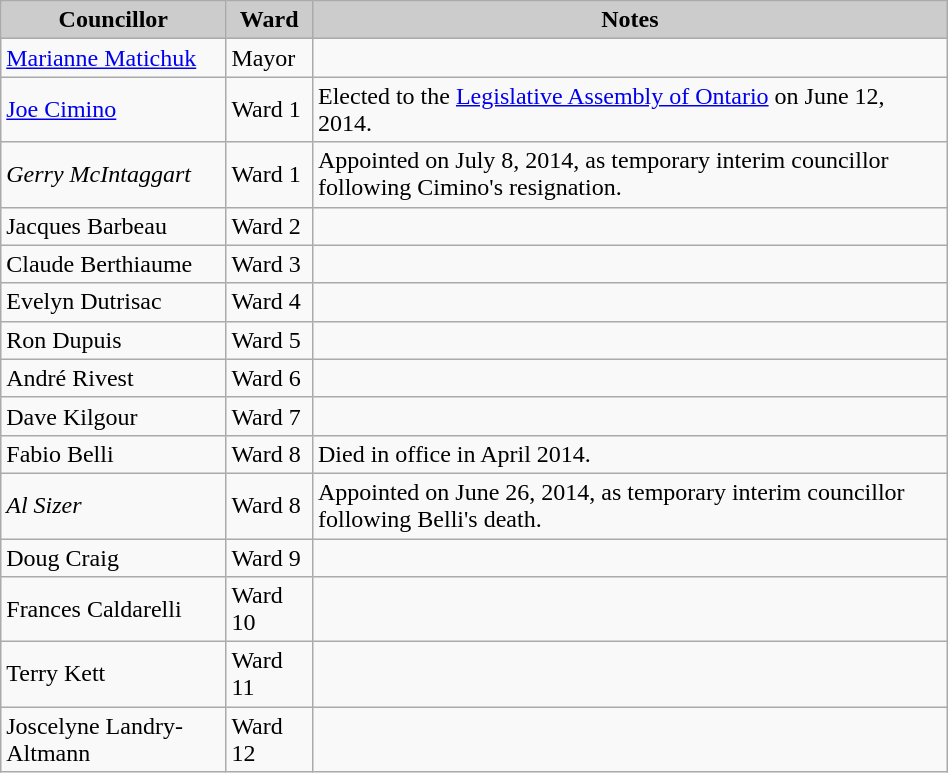<table class="wikitable" width=50%>
<tr>
<th style="background:#cccccc;"><strong>Councillor</strong></th>
<th style="background:#cccccc;"><strong>Ward</strong></th>
<th style="background:#cccccc;"><strong>Notes</strong></th>
</tr>
<tr>
<td><a href='#'>Marianne Matichuk</a></td>
<td>Mayor</td>
<td></td>
</tr>
<tr>
<td><a href='#'>Joe Cimino</a></td>
<td>Ward 1</td>
<td>Elected to the <a href='#'>Legislative Assembly of Ontario</a> on June 12, 2014.</td>
</tr>
<tr>
<td><em>Gerry McIntaggart</em></td>
<td>Ward 1</td>
<td>Appointed on July 8, 2014, as temporary interim councillor following Cimino's resignation.</td>
</tr>
<tr>
<td>Jacques Barbeau</td>
<td>Ward 2</td>
<td></td>
</tr>
<tr>
<td>Claude Berthiaume</td>
<td>Ward 3</td>
<td></td>
</tr>
<tr>
<td>Evelyn Dutrisac</td>
<td>Ward 4</td>
<td></td>
</tr>
<tr>
<td>Ron Dupuis</td>
<td>Ward 5</td>
<td></td>
</tr>
<tr>
<td>André Rivest</td>
<td>Ward 6</td>
<td></td>
</tr>
<tr>
<td>Dave Kilgour</td>
<td>Ward 7</td>
<td></td>
</tr>
<tr>
<td>Fabio Belli</td>
<td>Ward 8</td>
<td>Died in office in April 2014.</td>
</tr>
<tr>
<td><em>Al Sizer</em></td>
<td>Ward 8</td>
<td>Appointed on June 26, 2014, as temporary interim councillor following Belli's death.</td>
</tr>
<tr>
<td>Doug Craig</td>
<td>Ward 9</td>
<td></td>
</tr>
<tr>
<td>Frances Caldarelli</td>
<td>Ward 10</td>
<td></td>
</tr>
<tr>
<td>Terry Kett</td>
<td>Ward 11</td>
<td></td>
</tr>
<tr>
<td>Joscelyne Landry-Altmann</td>
<td>Ward 12</td>
<td></td>
</tr>
</table>
